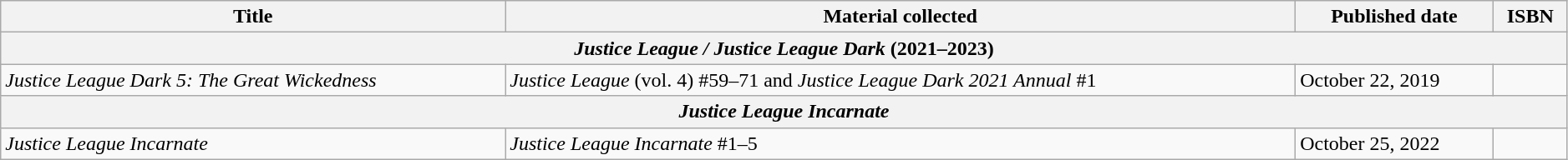<table class="wikitable collapsible collapsed sortable" width=99%>
<tr>
<th>Title</th>
<th>Material collected</th>
<th>Published date</th>
<th>ISBN</th>
</tr>
<tr>
<th colspan="6"><em>Justice League / Justice League Dark</em> (2021–2023)</th>
</tr>
<tr>
<td><em>Justice League Dark 5: The Great Wickedness</em></td>
<td><em>Justice League</em> (vol. 4) #59–71 and <em>Justice League Dark 2021 Annual</em> #1</td>
<td>October 22, 2019</td>
<td></td>
</tr>
<tr>
<th colspan="6"><em>Justice League Incarnate</em></th>
</tr>
<tr>
<td><em>Justice League Incarnate</em></td>
<td><em>Justice League Incarnate</em> #1–5</td>
<td>October 25, 2022</td>
<td></td>
</tr>
</table>
